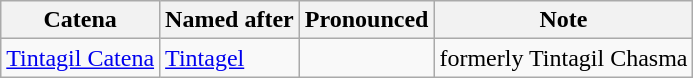<table class="wikitable">
<tr>
<th>Catena</th>
<th>Named after</th>
<th>Pronounced</th>
<th>Note</th>
</tr>
<tr>
<td><a href='#'>Tintagil Catena</a></td>
<td><a href='#'>Tintagel</a></td>
<td></td>
<td>formerly Tintagil Chasma</td>
</tr>
</table>
